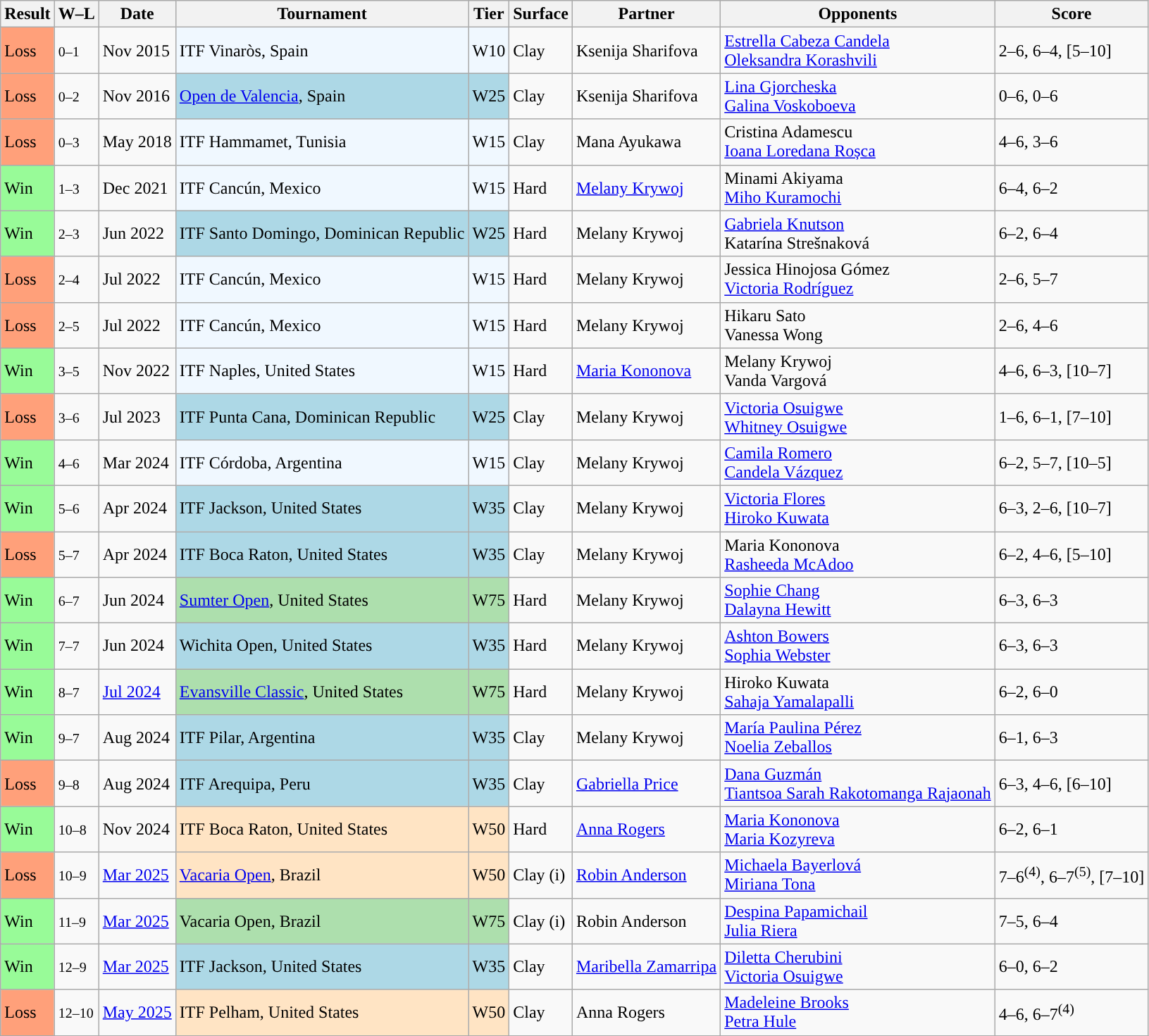<table class="sortable wikitable">
<tr>
<th>Result</th>
<th class="unsortable">W–L</th>
<th>Date</th>
<th>Tournament</th>
<th>Tier</th>
<th>Surface</th>
<th>Partner</th>
<th>Opponents</th>
<th class="unsortable">Score</th>
</tr>
<tr>
<td style="background:#ffa07a;">Loss</td>
<td><small>0–1</small></td>
<td>Nov 2015</td>
<td style="background:#f0f8ff;">ITF Vinaròs, Spain</td>
<td style="background:#f0f8ff;">W10</td>
<td>Clay</td>
<td> Ksenija Sharifova</td>
<td> <a href='#'>Estrella Cabeza Candela</a> <br>  <a href='#'>Oleksandra Korashvili</a></td>
<td>2–6, 6–4, [5–10]</td>
</tr>
<tr>
<td style="background:#ffa07a;">Loss</td>
<td><small>0–2</small></td>
<td>Nov 2016</td>
<td style="background:lightblue;"><a href='#'>Open de Valencia</a>, Spain</td>
<td style="background:lightblue;">W25</td>
<td>Clay</td>
<td> Ksenija Sharifova</td>
<td> <a href='#'>Lina Gjorcheska</a> <br>  <a href='#'>Galina Voskoboeva</a></td>
<td>0–6, 0–6</td>
</tr>
<tr>
<td style="background:#ffa07a;">Loss</td>
<td><small>0–3</small></td>
<td>May 2018</td>
<td style="background:#f0f8ff;">ITF Hammamet, Tunisia</td>
<td style="background:#f0f8ff;">W15</td>
<td>Clay</td>
<td> Mana Ayukawa</td>
<td> Cristina Adamescu <br>  <a href='#'>Ioana Loredana Roșca</a></td>
<td>4–6, 3–6</td>
</tr>
<tr>
<td style="background:#98fb98;">Win</td>
<td><small>1–3</small></td>
<td>Dec 2021</td>
<td style="background:#f0f8ff;">ITF Cancún, Mexico</td>
<td style="background:#f0f8ff;">W15</td>
<td>Hard</td>
<td> <a href='#'>Melany Krywoj</a></td>
<td> Minami Akiyama <br>  <a href='#'>Miho Kuramochi</a></td>
<td>6–4, 6–2</td>
</tr>
<tr>
<td style="background:#98fb98;">Win</td>
<td><small>2–3</small></td>
<td>Jun 2022</td>
<td style="background:lightblue;">ITF Santo Domingo, Dominican Republic</td>
<td style="background:lightblue;">W25</td>
<td>Hard</td>
<td> Melany Krywoj</td>
<td> <a href='#'>Gabriela Knutson</a> <br>  Katarína Strešnaková</td>
<td>6–2, 6–4</td>
</tr>
<tr>
<td style="background:#ffa07a;">Loss</td>
<td><small>2–4</small></td>
<td>Jul 2022</td>
<td style="background:#f0f8ff;">ITF Cancún, Mexico</td>
<td style="background:#f0f8ff;">W15</td>
<td>Hard</td>
<td> Melany Krywoj</td>
<td> Jessica Hinojosa Gómez <br>  <a href='#'>Victoria Rodríguez</a></td>
<td>2–6, 5–7</td>
</tr>
<tr>
<td style="background:#ffa07a;">Loss</td>
<td><small>2–5</small></td>
<td>Jul 2022</td>
<td style="background:#f0f8ff;">ITF Cancún, Mexico</td>
<td style="background:#f0f8ff;">W15</td>
<td>Hard</td>
<td> Melany Krywoj</td>
<td> Hikaru Sato <br>  Vanessa Wong</td>
<td>2–6, 4–6</td>
</tr>
<tr>
<td bgcolor=98FB98>Win</td>
<td><small>3–5</small></td>
<td>Nov 2022</td>
<td style="background:#f0f8ff;">ITF Naples, United States</td>
<td style="background:#f0f8ff;">W15</td>
<td>Hard</td>
<td> <a href='#'>Maria Kononova</a></td>
<td> Melany Krywoj <br>  Vanda Vargová</td>
<td>4–6, 6–3, [10–7]</td>
</tr>
<tr>
<td style="background:#ffa07a;">Loss</td>
<td><small>3–6</small></td>
<td>Jul 2023</td>
<td style="background:lightblue;">ITF Punta Cana, Dominican Republic</td>
<td style="background:lightblue;">W25</td>
<td>Clay</td>
<td> Melany Krywoj</td>
<td> <a href='#'>Victoria Osuigwe</a> <br>  <a href='#'>Whitney Osuigwe</a></td>
<td>1–6, 6–1, [7–10]</td>
</tr>
<tr>
<td bgcolor=98FB98>Win</td>
<td><small>4–6</small></td>
<td>Mar 2024</td>
<td style="background:#f0f8ff;">ITF Córdoba, Argentina</td>
<td style="background:#f0f8ff;">W15</td>
<td>Clay</td>
<td> Melany Krywoj</td>
<td> <a href='#'>Camila Romero</a> <br>  <a href='#'>Candela Vázquez</a></td>
<td>6–2, 5–7, [10–5]</td>
</tr>
<tr>
<td bgcolor=98FB98>Win</td>
<td><small>5–6</small></td>
<td>Apr 2024</td>
<td style="background:lightblue">ITF Jackson, United States</td>
<td style="background:lightblue">W35</td>
<td>Clay</td>
<td> Melany Krywoj</td>
<td> <a href='#'>Victoria Flores</a> <br>  <a href='#'>Hiroko Kuwata</a></td>
<td>6–3, 2–6, [10–7]</td>
</tr>
<tr>
<td style="background:#ffa07a;">Loss</td>
<td><small>5–7</small></td>
<td>Apr 2024</td>
<td style="background:lightblue;">ITF Boca Raton, United States</td>
<td style="background:lightblue;">W35</td>
<td>Clay</td>
<td> Melany Krywoj</td>
<td> Maria Kononova <br>  <a href='#'>Rasheeda McAdoo</a></td>
<td>6–2, 4–6, [5–10]</td>
</tr>
<tr>
<td style="background:#98fb98;">Win</td>
<td><small>6–7</small></td>
<td>Jun 2024</td>
<td style="background:#addfad;"><a href='#'>Sumter Open</a>, United States</td>
<td style="background:#addfad;">W75</td>
<td>Hard</td>
<td> Melany Krywoj</td>
<td> <a href='#'>Sophie Chang</a> <br>  <a href='#'>Dalayna Hewitt</a></td>
<td>6–3, 6–3</td>
</tr>
<tr>
<td style="background:#98fb98;">Win</td>
<td><small>7–7</small></td>
<td>Jun 2024</td>
<td style="background:lightblue;">Wichita Open, United States</td>
<td style="background:lightblue;">W35</td>
<td>Hard</td>
<td> Melany Krywoj</td>
<td> <a href='#'>Ashton Bowers</a> <br>  <a href='#'>Sophia Webster</a></td>
<td>6–3, 6–3</td>
</tr>
<tr>
<td style="background:#98fb98;">Win</td>
<td><small>8–7</small></td>
<td><a href='#'>Jul 2024</a></td>
<td style="background:#addfad;"><a href='#'>Evansville Classic</a>, United States</td>
<td style="background:#addfad;">W75</td>
<td>Hard</td>
<td> Melany Krywoj</td>
<td> Hiroko Kuwata <br>  <a href='#'>Sahaja Yamalapalli</a></td>
<td>6–2, 6–0</td>
</tr>
<tr>
<td style="background:#98fb98;">Win</td>
<td><small>9–7</small></td>
<td>Aug 2024</td>
<td style="background:lightblue;">ITF Pilar, Argentina</td>
<td style="background:lightblue;">W35</td>
<td>Clay</td>
<td> Melany Krywoj</td>
<td> <a href='#'>María Paulina Pérez</a> <br>  <a href='#'>Noelia Zeballos</a></td>
<td>6–1, 6–3</td>
</tr>
<tr>
<td style="background:#ffa07a;">Loss</td>
<td><small>9–8</small></td>
<td>Aug 2024</td>
<td style="background:lightblue;">ITF Arequipa, Peru</td>
<td style="background:lightblue;">W35</td>
<td>Clay</td>
<td> <a href='#'>Gabriella Price</a></td>
<td> <a href='#'>Dana Guzmán</a> <br>  <a href='#'>Tiantsoa Sarah Rakotomanga Rajaonah</a></td>
<td>6–3, 4–6, [6–10]</td>
</tr>
<tr>
<td style="background:#98fb98;">Win</td>
<td><small>10–8</small></td>
<td>Nov 2024</td>
<td style="background:#ffe4c4;">ITF Boca Raton, United States</td>
<td style="background:#ffe4c4;">W50</td>
<td>Hard</td>
<td> <a href='#'>Anna Rogers</a></td>
<td> <a href='#'>Maria Kononova</a> <br>  <a href='#'>Maria Kozyreva</a></td>
<td>6–2, 6–1</td>
</tr>
<tr>
<td style="background:#ffa07a;">Loss</td>
<td><small>10–9</small></td>
<td><a href='#'>Mar 2025</a></td>
<td style="background:#ffe4c4;"><a href='#'>Vacaria Open</a>, Brazil</td>
<td style="background:#ffe4c4;">W50</td>
<td>Clay (i)</td>
<td> <a href='#'>Robin Anderson</a></td>
<td> <a href='#'>Michaela Bayerlová</a> <br>  <a href='#'>Miriana Tona</a></td>
<td>7–6<sup>(4)</sup>, 6–7<sup>(5)</sup>, [7–10]</td>
</tr>
<tr>
<td style="background:#98fb98;">Win</td>
<td><small>11–9</small></td>
<td><a href='#'>Mar 2025</a></td>
<td style="background:#addfad;">Vacaria Open, Brazil</td>
<td style="background:#addfad;">W75</td>
<td>Clay (i)</td>
<td> Robin Anderson</td>
<td> <a href='#'>Despina Papamichail</a> <br>  <a href='#'>Julia Riera</a></td>
<td>7–5, 6–4</td>
</tr>
<tr>
<td style="background:#98fb98;">Win</td>
<td><small>12–9</small></td>
<td><a href='#'>Mar 2025</a></td>
<td style="background:lightblue">ITF Jackson, United States</td>
<td style="background:lightblue">W35</td>
<td>Clay</td>
<td> <a href='#'>Maribella Zamarripa</a></td>
<td> <a href='#'>Diletta Cherubini</a> <br>  <a href='#'>Victoria Osuigwe</a></td>
<td>6–0, 6–2</td>
</tr>
<tr>
<td style="background:#ffa07a">Loss</td>
<td><small>12–10</small></td>
<td><a href='#'>May 2025</a></td>
<td style="background:#ffe4c4;">ITF Pelham, United States</td>
<td style="background:#ffe4c4;">W50</td>
<td>Clay</td>
<td> Anna Rogers</td>
<td> <a href='#'>Madeleine Brooks</a> <br>  <a href='#'>Petra Hule</a></td>
<td>4–6, 6–7<sup>(4)</sup></td>
</tr>
</table>
